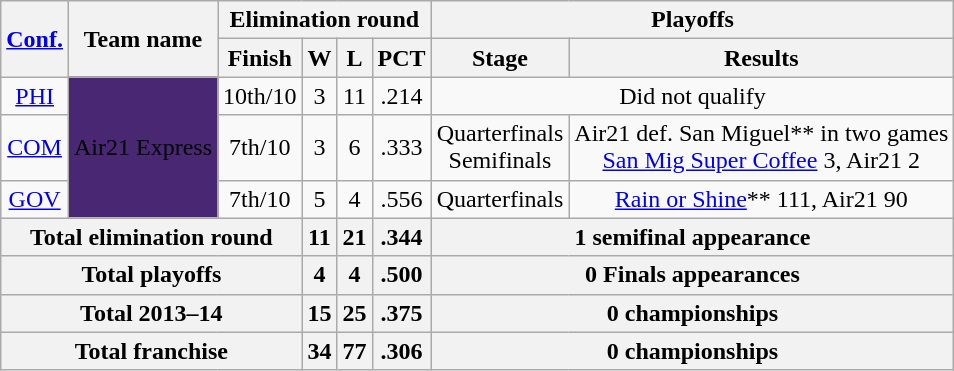<table class=wikitable style="text-align:center;">
<tr>
<th rowspan=2><a href='#'>Conf.</a></th>
<th rowspan=2>Team name</th>
<th colspan=4>Elimination round</th>
<th colspan=2>Playoffs</th>
</tr>
<tr>
<th>Finish</th>
<th>W</th>
<th>L</th>
<th>PCT</th>
<th>Stage</th>
<th>Results</th>
</tr>
<tr>
<td><a href='#'>PHI</a></td>
<td style="background:#492772;" rowspan="3"><span>Air21 Express</span></td>
<td>10th/10</td>
<td>3</td>
<td>11</td>
<td>.214</td>
<td colspan=2>Did not qualify</td>
</tr>
<tr>
<td><a href='#'>COM</a></td>
<td>7th/10</td>
<td>3</td>
<td>6</td>
<td>.333</td>
<td>Quarterfinals <br>Semifinals</td>
<td>Air21 def. San Miguel** in two games <br> <a href='#'>San Mig Super Coffee</a> 3, Air21 2</td>
</tr>
<tr>
<td><a href='#'>GOV</a></td>
<td>7th/10</td>
<td>5</td>
<td>4</td>
<td>.556</td>
<td>Quarterfinals</td>
<td><a href='#'>Rain or Shine</a>** 111, Air21 90</td>
</tr>
<tr>
<th colspan=3>Total elimination round</th>
<th>11</th>
<th>21</th>
<th>.344</th>
<th colspan=2>1 semifinal appearance</th>
</tr>
<tr>
<th colspan=3>Total playoffs</th>
<th>4</th>
<th>4</th>
<th>.500</th>
<th colspan=2>0 Finals appearances</th>
</tr>
<tr>
<th colspan=3>Total 2013–14</th>
<th>15</th>
<th>25</th>
<th>.375</th>
<th colspan=2>0 championships</th>
</tr>
<tr>
<th colspan=3>Total franchise</th>
<th>34</th>
<th>77</th>
<th>.306</th>
<th colspan=2>0 championships</th>
</tr>
</table>
